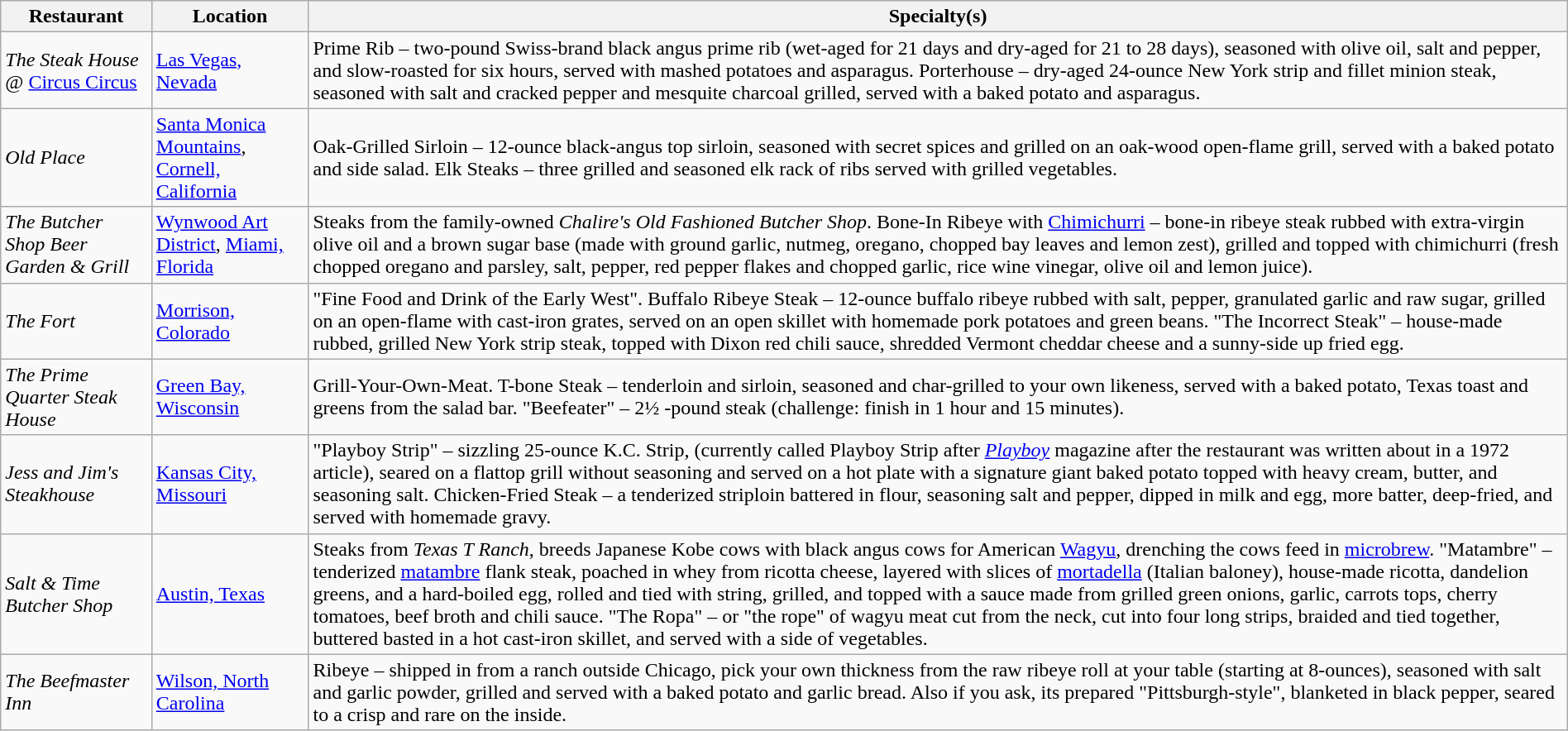<table class="wikitable" style="width:100%;">
<tr>
<th>Restaurant</th>
<th>Location</th>
<th>Specialty(s)</th>
</tr>
<tr>
<td><em>The Steak House</em> @ <a href='#'>Circus Circus</a></td>
<td><a href='#'>Las Vegas, Nevada</a></td>
<td>Prime Rib – two-pound Swiss-brand black angus prime rib (wet-aged for 21 days and dry-aged for 21 to 28 days), seasoned with olive oil, salt and pepper, and slow-roasted for six hours, served with mashed potatoes and asparagus.  Porterhouse – dry-aged 24-ounce New York strip and fillet minion steak, seasoned with salt and cracked pepper and mesquite charcoal grilled, served with a baked potato and asparagus.</td>
</tr>
<tr>
<td><em>Old Place</em></td>
<td><a href='#'>Santa Monica Mountains</a>, <a href='#'>Cornell, California</a></td>
<td>Oak-Grilled Sirloin – 12-ounce black-angus top sirloin, seasoned with secret spices and grilled on an oak-wood open-flame grill, served with a baked potato and side salad. Elk Steaks – three grilled and seasoned elk rack of ribs served with grilled vegetables.</td>
</tr>
<tr>
<td><em>The Butcher Shop Beer Garden & Grill</em></td>
<td><a href='#'>Wynwood Art District</a>, <a href='#'>Miami, Florida</a></td>
<td>Steaks from the family-owned <em>Chalire's Old Fashioned Butcher Shop</em>. Bone-In Ribeye with <a href='#'>Chimichurri</a> – bone-in ribeye steak rubbed with extra-virgin olive oil and a brown sugar base (made with ground garlic, nutmeg, oregano, chopped bay leaves and lemon zest), grilled and topped with chimichurri (fresh chopped oregano and parsley, salt, pepper, red pepper flakes and chopped garlic, rice wine vinegar, olive oil and lemon juice).</td>
</tr>
<tr>
<td><em>The Fort</em></td>
<td><a href='#'>Morrison, Colorado</a></td>
<td>"Fine Food and Drink of the Early West". Buffalo Ribeye Steak – 12-ounce buffalo ribeye rubbed with salt, pepper, granulated garlic and raw sugar, grilled on an open-flame with cast-iron grates, served on an open skillet with homemade pork potatoes and green beans. "The Incorrect Steak" – house-made rubbed, grilled New York strip steak, topped with Dixon red chili sauce, shredded Vermont cheddar cheese and a sunny-side up fried egg.</td>
</tr>
<tr>
<td><em>The Prime Quarter Steak House</em></td>
<td><a href='#'>Green Bay, Wisconsin</a></td>
<td>Grill-Your-Own-Meat. T-bone Steak – tenderloin and sirloin, seasoned and char-grilled to your own likeness, served with a baked potato, Texas toast and greens from the salad bar.  "Beefeater" – 2½ -pound steak (challenge: finish in 1 hour and 15 minutes).</td>
</tr>
<tr>
<td><em>Jess and Jim's Steakhouse</em></td>
<td><a href='#'>Kansas City, Missouri</a></td>
<td>"Playboy Strip" – sizzling 25-ounce K.C. Strip, (currently called Playboy Strip after <em><a href='#'>Playboy</a></em> magazine after the restaurant was written about in a 1972 article), seared on a flattop grill without seasoning and served on a hot plate with a signature giant baked potato topped with heavy cream, butter, and seasoning salt. Chicken-Fried Steak – a tenderized striploin battered in flour, seasoning salt and pepper, dipped in milk and egg, more batter, deep-fried, and served with homemade gravy.</td>
</tr>
<tr>
<td><em>Salt & Time Butcher Shop</em></td>
<td><a href='#'>Austin, Texas</a></td>
<td>Steaks from <em>Texas T Ranch</em>, breeds Japanese Kobe cows with black angus cows for American <a href='#'>Wagyu</a>, drenching the cows feed in <a href='#'>microbrew</a>. "Matambre" – tenderized <a href='#'>matambre</a> flank steak, poached in whey from ricotta cheese, layered with slices of <a href='#'>mortadella</a> (Italian baloney), house-made ricotta, dandelion greens, and a hard-boiled egg, rolled and tied with string, grilled, and topped with a sauce made from grilled green onions, garlic, carrots tops, cherry tomatoes, beef broth and chili sauce. "The Ropa" – or "the rope" of wagyu meat cut from the neck, cut into four long strips, braided and tied together, buttered basted in a hot cast-iron skillet, and served with a side of vegetables.</td>
</tr>
<tr>
<td><em>The Beefmaster Inn</em></td>
<td><a href='#'>Wilson, North Carolina</a></td>
<td>Ribeye – shipped in from a ranch outside Chicago, pick your own thickness from the raw ribeye roll at your table (starting at 8-ounces), seasoned with salt and garlic powder, grilled and served with a baked potato and garlic bread. Also if you ask, its prepared "Pittsburgh-style", blanketed in black pepper, seared to a crisp and rare on the inside.</td>
</tr>
</table>
